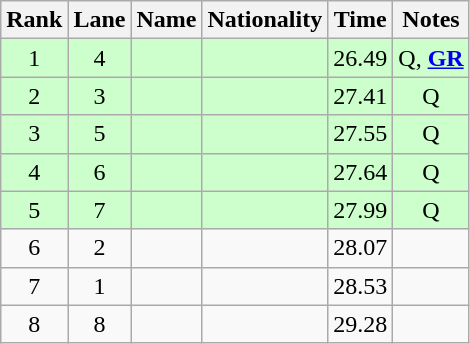<table class="wikitable sortable" style="text-align:center">
<tr>
<th>Rank</th>
<th>Lane</th>
<th>Name</th>
<th>Nationality</th>
<th>Time</th>
<th>Notes</th>
</tr>
<tr bgcolor="ccffcc">
<td>1</td>
<td>4</td>
<td align="left"></td>
<td align="left"></td>
<td>26.49</td>
<td>Q, <strong><a href='#'>GR</a></strong></td>
</tr>
<tr bgcolor="ccffcc">
<td>2</td>
<td>3</td>
<td align="left"></td>
<td align="left"></td>
<td>27.41</td>
<td>Q</td>
</tr>
<tr bgcolor="ccffcc">
<td>3</td>
<td>5</td>
<td align="left"></td>
<td align="left"></td>
<td>27.55</td>
<td>Q</td>
</tr>
<tr bgcolor="ccffcc">
<td>4</td>
<td>6</td>
<td align="left"></td>
<td align="left"></td>
<td>27.64</td>
<td>Q</td>
</tr>
<tr bgcolor="ccffcc">
<td>5</td>
<td>7</td>
<td align="left"></td>
<td align="left"></td>
<td>27.99</td>
<td>Q</td>
</tr>
<tr>
<td>6</td>
<td>2</td>
<td align="left"></td>
<td align="left"></td>
<td>28.07</td>
<td></td>
</tr>
<tr>
<td>7</td>
<td>1</td>
<td align="left"></td>
<td align="left"></td>
<td>28.53</td>
<td></td>
</tr>
<tr>
<td>8</td>
<td>8</td>
<td align="left"></td>
<td align="left"></td>
<td>29.28</td>
<td></td>
</tr>
</table>
